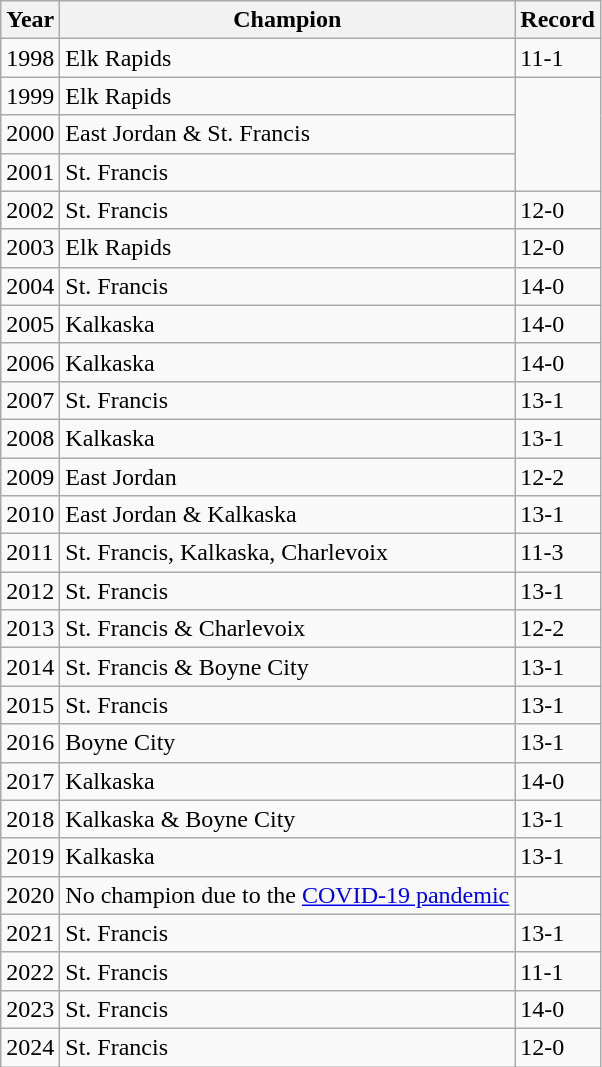<table class=wikitable>
<tr>
<th>Year</th>
<th>Champion</th>
<th>Record</th>
</tr>
<tr>
<td>1998</td>
<td>Elk Rapids</td>
<td>11-1</td>
</tr>
<tr>
<td>1999</td>
<td>Elk Rapids</td>
</tr>
<tr>
<td>2000</td>
<td>East Jordan & St. Francis</td>
</tr>
<tr>
<td>2001</td>
<td>St. Francis</td>
</tr>
<tr>
<td>2002</td>
<td>St. Francis</td>
<td>12-0</td>
</tr>
<tr>
<td>2003</td>
<td>Elk Rapids</td>
<td>12-0</td>
</tr>
<tr>
<td>2004</td>
<td>St. Francis</td>
<td>14-0</td>
</tr>
<tr>
<td>2005</td>
<td>Kalkaska</td>
<td>14-0</td>
</tr>
<tr>
<td>2006</td>
<td>Kalkaska</td>
<td>14-0</td>
</tr>
<tr>
<td>2007</td>
<td>St. Francis</td>
<td>13-1</td>
</tr>
<tr>
<td>2008</td>
<td>Kalkaska</td>
<td>13-1</td>
</tr>
<tr>
<td>2009</td>
<td>East Jordan</td>
<td>12-2</td>
</tr>
<tr>
<td>2010</td>
<td>East Jordan & Kalkaska</td>
<td>13-1</td>
</tr>
<tr>
<td>2011</td>
<td>St. Francis, Kalkaska, Charlevoix</td>
<td>11-3</td>
</tr>
<tr>
<td>2012</td>
<td>St. Francis</td>
<td>13-1</td>
</tr>
<tr>
<td>2013</td>
<td>St. Francis & Charlevoix</td>
<td>12-2</td>
</tr>
<tr>
<td>2014</td>
<td>St. Francis & Boyne City</td>
<td>13-1</td>
</tr>
<tr>
<td>2015</td>
<td>St. Francis</td>
<td>13-1</td>
</tr>
<tr>
<td>2016</td>
<td>Boyne City</td>
<td>13-1</td>
</tr>
<tr>
<td>2017</td>
<td>Kalkaska</td>
<td>14-0</td>
</tr>
<tr>
<td>2018</td>
<td>Kalkaska & Boyne City</td>
<td>13-1</td>
</tr>
<tr>
<td>2019</td>
<td>Kalkaska</td>
<td>13-1</td>
</tr>
<tr>
<td>2020</td>
<td>No champion due to the <a href='#'>COVID-19 pandemic</a></td>
</tr>
<tr>
<td>2021</td>
<td>St. Francis</td>
<td>13-1</td>
</tr>
<tr>
<td>2022</td>
<td>St. Francis</td>
<td>11-1</td>
</tr>
<tr>
<td>2023</td>
<td>St. Francis</td>
<td>14-0</td>
</tr>
<tr>
<td>2024</td>
<td>St. Francis</td>
<td>12-0</td>
</tr>
</table>
